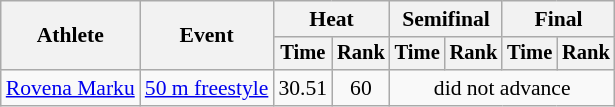<table class=wikitable style="font-size:90%">
<tr>
<th rowspan="2">Athlete</th>
<th rowspan="2">Event</th>
<th colspan="2">Heat</th>
<th colspan="2">Semifinal</th>
<th colspan="2">Final</th>
</tr>
<tr style="font-size:95%">
<th>Time</th>
<th>Rank</th>
<th>Time</th>
<th>Rank</th>
<th>Time</th>
<th>Rank</th>
</tr>
<tr align=center>
<td align=left><a href='#'>Rovena Marku</a></td>
<td align=left><a href='#'>50 m freestyle</a></td>
<td>30.51</td>
<td>60</td>
<td colspan=4>did not advance</td>
</tr>
</table>
